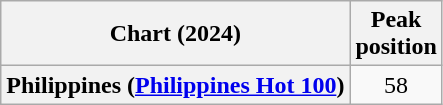<table class="wikitable plainrowheaders" style="text-align:center">
<tr>
<th scope="col">Chart (2024)</th>
<th scope="col">Peak<br>position</th>
</tr>
<tr>
<th scope="row">Philippines (<a href='#'>Philippines Hot 100</a>)</th>
<td>58</td>
</tr>
</table>
